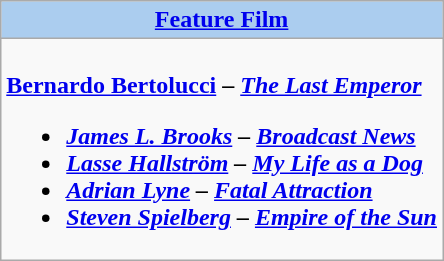<table class=wikitable style="width="100%">
<tr>
<th colspan="2" style="background:#abcdef;"><a href='#'>Feature Film</a></th>
</tr>
<tr>
<td colspan="2" style="vertical-align:top;"><br><strong><a href='#'>Bernardo Bertolucci</a> – <em><a href='#'>The Last Emperor</a><strong><em><ul><li><a href='#'>James L. Brooks</a> – </em><a href='#'>Broadcast News</a><em></li><li><a href='#'>Lasse Hallström</a> – </em><a href='#'>My Life as a Dog</a><em></li><li><a href='#'>Adrian Lyne</a> – </em><a href='#'>Fatal Attraction</a><em></li><li><a href='#'>Steven Spielberg</a> – </em><a href='#'>Empire of the Sun</a><em></li></ul></td>
</tr>
</table>
